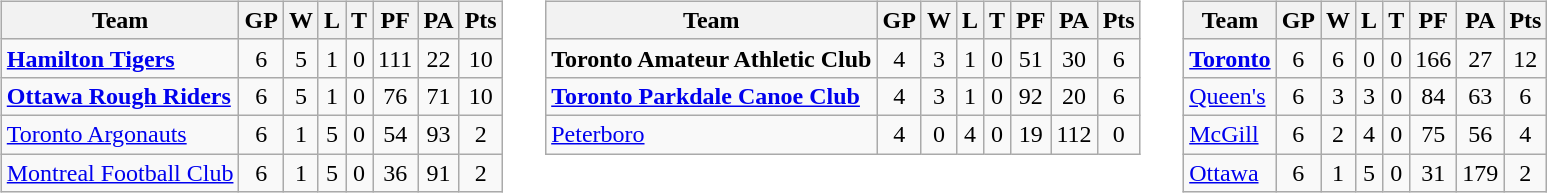<table cellspacing="10">
<tr>
<td valign="top"><br><table class="wikitable">
<tr>
<th>Team</th>
<th>GP</th>
<th>W</th>
<th>L</th>
<th>T</th>
<th>PF</th>
<th>PA</th>
<th>Pts</th>
</tr>
<tr align="center">
<td align="left"><strong><a href='#'>Hamilton Tigers</a></strong></td>
<td>6</td>
<td>5</td>
<td>1</td>
<td>0</td>
<td>111</td>
<td>22</td>
<td>10</td>
</tr>
<tr align="center">
<td align="left"><strong><a href='#'>Ottawa Rough Riders</a></strong></td>
<td>6</td>
<td>5</td>
<td>1</td>
<td>0</td>
<td>76</td>
<td>71</td>
<td>10</td>
</tr>
<tr align="center">
<td align="left"><a href='#'>Toronto Argonauts</a></td>
<td>6</td>
<td>1</td>
<td>5</td>
<td>0</td>
<td>54</td>
<td>93</td>
<td>2</td>
</tr>
<tr align="center">
<td align="left"><a href='#'>Montreal Football Club</a></td>
<td>6</td>
<td>1</td>
<td>5</td>
<td>0</td>
<td>36</td>
<td>91</td>
<td>2</td>
</tr>
</table>
</td>
<td valign="top"><br><table class="wikitable">
<tr>
<th>Team</th>
<th>GP</th>
<th>W</th>
<th>L</th>
<th>T</th>
<th>PF</th>
<th>PA</th>
<th>Pts</th>
</tr>
<tr align="center">
<td align="left"><strong>Toronto Amateur Athletic Club</strong></td>
<td>4</td>
<td>3</td>
<td>1</td>
<td>0</td>
<td>51</td>
<td>30</td>
<td>6</td>
</tr>
<tr align="center">
<td align="left"><strong><a href='#'>Toronto Parkdale Canoe Club</a></strong></td>
<td>4</td>
<td>3</td>
<td>1</td>
<td>0</td>
<td>92</td>
<td>20</td>
<td>6</td>
</tr>
<tr align="center">
<td align="left"><a href='#'>Peterboro</a></td>
<td>4</td>
<td>0</td>
<td>4</td>
<td>0</td>
<td>19</td>
<td>112</td>
<td>0</td>
</tr>
</table>
</td>
<td valign="top"><br><table class="wikitable">
<tr>
<th>Team</th>
<th>GP</th>
<th>W</th>
<th>L</th>
<th>T</th>
<th>PF</th>
<th>PA</th>
<th>Pts</th>
</tr>
<tr align="center">
<td align="left"><strong><a href='#'>Toronto</a></strong></td>
<td>6</td>
<td>6</td>
<td>0</td>
<td>0</td>
<td>166</td>
<td>27</td>
<td>12</td>
</tr>
<tr align="center">
<td align="left"><a href='#'>Queen's</a></td>
<td>6</td>
<td>3</td>
<td>3</td>
<td>0</td>
<td>84</td>
<td>63</td>
<td>6</td>
</tr>
<tr align="center">
<td align="left"><a href='#'>McGill</a></td>
<td>6</td>
<td>2</td>
<td>4</td>
<td>0</td>
<td>75</td>
<td>56</td>
<td>4</td>
</tr>
<tr align="center">
<td align="left"><a href='#'>Ottawa</a></td>
<td>6</td>
<td>1</td>
<td>5</td>
<td>0</td>
<td>31</td>
<td>179</td>
<td>2</td>
</tr>
</table>
</td>
</tr>
</table>
